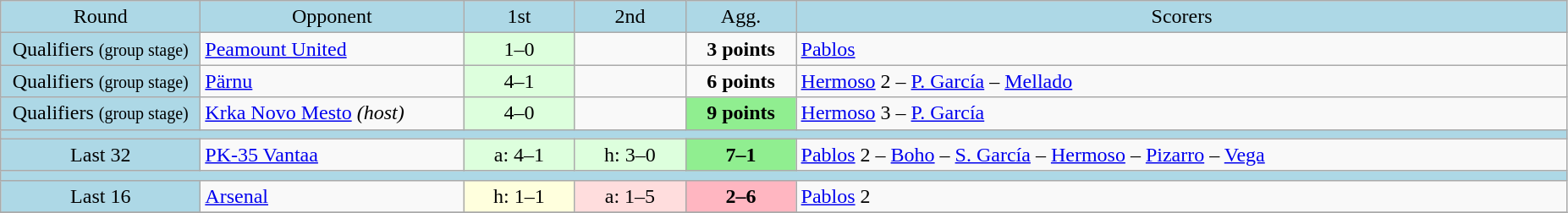<table class="wikitable" style="text-align:center">
<tr bgcolor=lightblue>
<td width=150px>Round</td>
<td width=200px>Opponent</td>
<td width=80px>1st</td>
<td width=80px>2nd</td>
<td width=80px>Agg.</td>
<td width=600px>Scorers</td>
</tr>
<tr>
<td bgcolor=lightblue>Qualifiers <small>(group stage)</small></td>
<td align=left> <a href='#'>Peamount United</a></td>
<td bgcolor="#ddffdd">1–0</td>
<td></td>
<td><strong>3 points</strong></td>
<td align=left><a href='#'>Pablos</a></td>
</tr>
<tr>
<td bgcolor=lightblue>Qualifiers <small>(group stage)</small></td>
<td align=left> <a href='#'>Pärnu</a></td>
<td bgcolor="#ddffdd">4–1</td>
<td></td>
<td><strong>6 points</strong></td>
<td align=left><a href='#'>Hermoso</a> 2 – <a href='#'>P. García</a> – <a href='#'>Mellado</a></td>
</tr>
<tr>
<td bgcolor=lightblue>Qualifiers <small>(group stage)</small></td>
<td align=left> <a href='#'>Krka Novo Mesto</a> <em>(host)</em></td>
<td bgcolor="#ddffdd">4–0</td>
<td></td>
<td bgcolor=lightgreen><strong>9 points</strong></td>
<td align=left><a href='#'>Hermoso</a> 3 – <a href='#'>P. García</a></td>
</tr>
<tr bgcolor=lightblue>
<td colspan=6></td>
</tr>
<tr>
<td bgcolor=lightblue>Last 32</td>
<td align=left> <a href='#'>PK-35 Vantaa</a></td>
<td bgcolor="#ddffdd">a: 4–1</td>
<td bgcolor="#ddffdd">h: 3–0</td>
<td bgcolor=lightgreen><strong>7–1</strong></td>
<td align=left><a href='#'>Pablos</a> 2 – <a href='#'>Boho</a> – <a href='#'>S. García</a> – <a href='#'>Hermoso</a> – <a href='#'>Pizarro</a> – <a href='#'>Vega</a></td>
</tr>
<tr bgcolor=lightblue>
<td colspan=6></td>
</tr>
<tr>
<td bgcolor=lightblue>Last 16</td>
<td align=left> <a href='#'>Arsenal</a></td>
<td bgcolor="#ffffdd">h: 1–1</td>
<td bgcolor="#ffdddd">a: 1–5</td>
<td bgcolor=lightpink><strong>2–6</strong></td>
<td align=left><a href='#'>Pablos</a> 2</td>
</tr>
<tr>
</tr>
</table>
